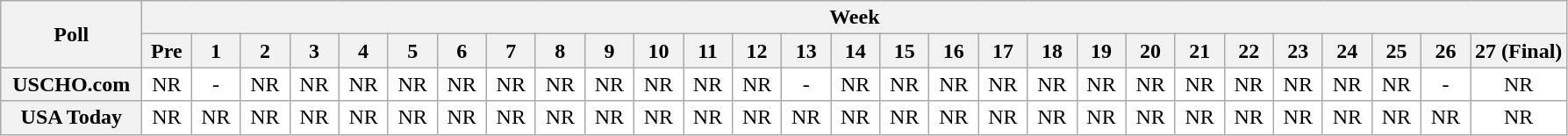<table class="wikitable" style="white-space:nowrap;">
<tr>
<th scope="col" width="100" rowspan="2">Poll</th>
<th colspan="28">Week</th>
</tr>
<tr>
<th scope="col" width="30">Pre</th>
<th scope="col" width="30">1</th>
<th scope="col" width="30">2</th>
<th scope="col" width="30">3</th>
<th scope="col" width="30">4</th>
<th scope="col" width="30">5</th>
<th scope="col" width="30">6</th>
<th scope="col" width="30">7</th>
<th scope="col" width="30">8</th>
<th scope="col" width="30">9</th>
<th scope="col" width="30">10</th>
<th scope="col" width="30">11</th>
<th scope="col" width="30">12</th>
<th scope="col" width="30">13</th>
<th scope="col" width="30">14</th>
<th scope="col" width="30">15</th>
<th scope="col" width="30">16</th>
<th scope="col" width="30">17</th>
<th scope="col" width="30">18</th>
<th scope="col" width="30">19</th>
<th scope="col" width="30">20</th>
<th scope="col" width="30">21</th>
<th scope="col" width="30">22</th>
<th scope="col" width="30">23</th>
<th scope="col" width="30">24</th>
<th scope="col" width="30">25</th>
<th scope="col" width="30">26</th>
<th scope="col" width="30">27 (Final)</th>
</tr>
<tr style="text-align:center;">
<th>USCHO.com</th>
<td bgcolor=FFFFFF>NR</td>
<td bgcolor=FFFFFF>-</td>
<td bgcolor=FFFFFF>NR</td>
<td bgcolor=FFFFFF>NR</td>
<td bgcolor=FFFFFF>NR</td>
<td bgcolor=FFFFFF>NR</td>
<td bgcolor=FFFFFF>NR</td>
<td bgcolor=FFFFFF>NR</td>
<td bgcolor=FFFFFF>NR</td>
<td bgcolor=FFFFFF>NR</td>
<td bgcolor=FFFFFF>NR</td>
<td bgcolor=FFFFFF>NR</td>
<td bgcolor=FFFFFF>NR</td>
<td bgcolor=FFFFFF>-</td>
<td bgcolor=FFFFFF>NR</td>
<td bgcolor=FFFFFF>NR</td>
<td bgcolor=FFFFFF>NR</td>
<td bgcolor=FFFFFF>NR</td>
<td bgcolor=FFFFFF>NR</td>
<td bgcolor=FFFFFF>NR</td>
<td bgcolor=FFFFFF>NR</td>
<td bgcolor=FFFFFF>NR</td>
<td bgcolor=FFFFFF>NR</td>
<td bgcolor=FFFFFF>NR</td>
<td bgcolor=FFFFFF>NR</td>
<td bgcolor=FFFFFF>NR</td>
<td bgcolor=FFFFFF>-</td>
<td bgcolor=FFFFFF>NR</td>
</tr>
<tr style="text-align:center;">
<th>USA Today</th>
<td bgcolor=FFFFFF>NR</td>
<td bgcolor=FFFFFF>NR</td>
<td bgcolor=FFFFFF>NR</td>
<td bgcolor=FFFFFF>NR</td>
<td bgcolor=FFFFFF>NR</td>
<td bgcolor=FFFFFF>NR</td>
<td bgcolor=FFFFFF>NR</td>
<td bgcolor=FFFFFF>NR</td>
<td bgcolor=FFFFFF>NR</td>
<td bgcolor=FFFFFF>NR</td>
<td bgcolor=FFFFFF>NR</td>
<td bgcolor=FFFFFF>NR</td>
<td bgcolor=FFFFFF>NR</td>
<td bgcolor=FFFFFF>NR</td>
<td bgcolor=FFFFFF>NR</td>
<td bgcolor=FFFFFF>NR</td>
<td bgcolor=FFFFFF>NR</td>
<td bgcolor=FFFFFF>NR</td>
<td bgcolor=FFFFFF>NR</td>
<td bgcolor=FFFFFF>NR</td>
<td bgcolor=FFFFFF>NR</td>
<td bgcolor=FFFFFF>NR</td>
<td bgcolor=FFFFFF>NR</td>
<td bgcolor=FFFFFF>NR</td>
<td bgcolor=FFFFFF>NR</td>
<td bgcolor=FFFFFF>NR</td>
<td bgcolor=FFFFFF>NR</td>
<td bgcolor=FFFFFF>NR</td>
</tr>
</table>
